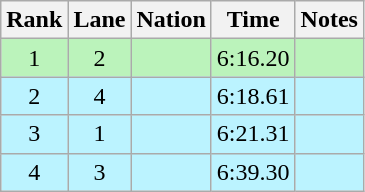<table class="wikitable sortable" style="text-align:center">
<tr>
<th>Rank</th>
<th>Lane</th>
<th>Nation</th>
<th>Time</th>
<th>Notes</th>
</tr>
<tr bgcolor=bbf3bb>
<td>1</td>
<td>2</td>
<td align=left></td>
<td>6:16.20</td>
<td align=center></td>
</tr>
<tr bgcolor=bbf3ff>
<td>2</td>
<td>4</td>
<td align=left></td>
<td>6:18.61</td>
<td align=center></td>
</tr>
<tr bgcolor=bbf3ff>
<td>3</td>
<td>1</td>
<td align=left></td>
<td>6:21.31</td>
<td align=center></td>
</tr>
<tr bgcolor=bbf3ff>
<td>4</td>
<td>3</td>
<td align=left></td>
<td>6:39.30</td>
<td align=center></td>
</tr>
</table>
